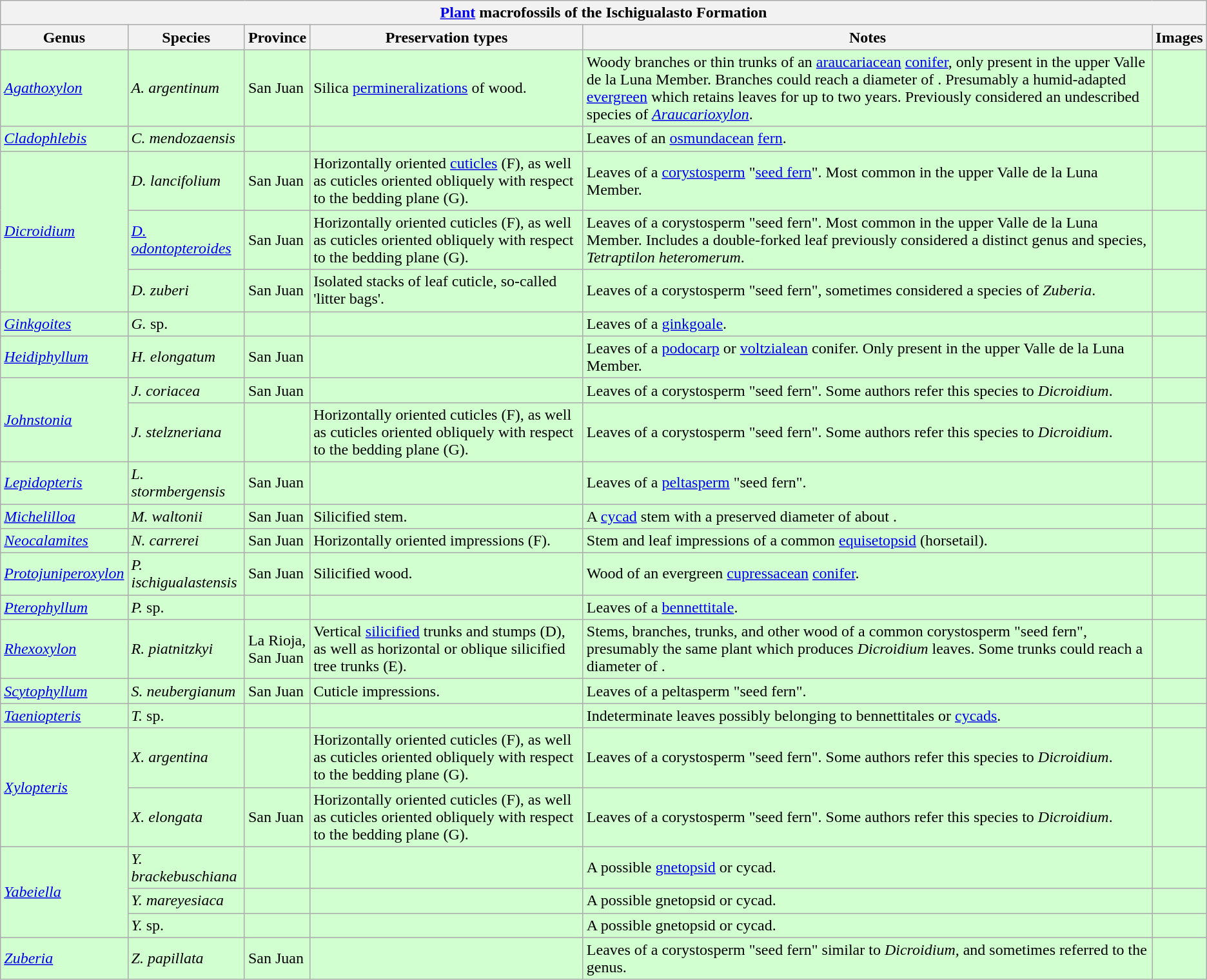<table class="wikitable" align="center">
<tr>
<th colspan="6" align="center"><strong><a href='#'>Plant</a> macrofossils of the Ischigualasto Formation</strong></th>
</tr>
<tr>
<th>Genus</th>
<th>Species</th>
<th>Province</th>
<th>Preservation types</th>
<th>Notes</th>
<th>Images</th>
</tr>
<tr>
<td style="background:#D1FFCF;"><em><a href='#'>Agathoxylon</a></em></td>
<td style="background:#D1FFCF;"><em>A. argentinum</em></td>
<td style="background:#D1FFCF;">San Juan<em></em></td>
<td style="background:#D1FFCF;">Silica <a href='#'>permineralizations</a> of wood.</td>
<td style="background:#D1FFCF;">Woody branches or thin trunks of an <a href='#'>araucariacean</a> <a href='#'>conifer</a>, only present in the upper Valle de la Luna Member. Branches could reach a diameter of . Presumably a humid-adapted <a href='#'>evergreen</a> which retains leaves for up to two years. Previously considered an undescribed species of <em><a href='#'>Araucarioxylon</a></em>.</td>
<td style="background:#D1FFCF;"></td>
</tr>
<tr>
<td style="background:#D1FFCF;"><em><a href='#'>Cladophlebis</a></em></td>
<td style="background:#D1FFCF;"><em>C. mendozaensis</em></td>
<td style="background:#D1FFCF;"></td>
<td style="background:#D1FFCF;"></td>
<td style="background:#D1FFCF;">Leaves of an <a href='#'>osmundacean</a> <a href='#'>fern</a>.</td>
<td style="background:#D1FFCF;"></td>
</tr>
<tr>
<td rowspan="3" style="background:#D1FFCF;"><em><a href='#'>Dicroidium</a></em></td>
<td style="background:#D1FFCF;"><em>D. lancifolium</em></td>
<td style="background:#D1FFCF;">San Juan<em></em></td>
<td style="background:#D1FFCF;">Horizontally oriented <a href='#'>cuticles</a> (F), as well as cuticles oriented obliquely with respect to the bedding plane (G).</td>
<td style="background:#D1FFCF;">Leaves of a <a href='#'>corystosperm</a> "<a href='#'>seed fern</a>". Most common in the upper Valle de la Luna Member.</td>
<td style="background:#D1FFCF;"></td>
</tr>
<tr>
<td style="background:#D1FFCF;"><em><a href='#'>D. odontopteroides</a></em></td>
<td style="background:#D1FFCF;">San Juan<em></em></td>
<td style="background:#D1FFCF;">Horizontally oriented cuticles (F), as well as cuticles oriented obliquely with respect to the bedding plane (G).</td>
<td style="background:#D1FFCF;">Leaves of a corystosperm "seed fern". Most common in the upper Valle de la Luna Member. Includes a double-forked leaf previously considered a distinct genus and species, <em>Tetraptilon heteromerum</em>.</td>
<td style="background:#D1FFCF;"></td>
</tr>
<tr>
<td style="background:#D1FFCF;"><em>D. zuberi</em></td>
<td style="background:#D1FFCF;">San Juan<em></em></td>
<td style="background:#D1FFCF;">Isolated stacks of leaf cuticle, so-called 'litter bags'.</td>
<td style="background:#D1FFCF;">Leaves of a corystosperm "seed fern", sometimes considered a species of <em>Zuberia</em>.</td>
<td style="background:#D1FFCF;"></td>
</tr>
<tr>
<td style="background:#D1FFCF;"><em><a href='#'>Ginkgoites</a></em></td>
<td style="background:#D1FFCF;"><em>G.</em> sp.</td>
<td style="background:#D1FFCF;"></td>
<td style="background:#D1FFCF;"></td>
<td style="background:#D1FFCF;">Leaves of a <a href='#'>ginkgoale</a>.</td>
<td style="background:#D1FFCF;"></td>
</tr>
<tr>
<td style="background:#D1FFCF;"><em><a href='#'>Heidiphyllum</a></em></td>
<td style="background:#D1FFCF;"><em>H. elongatum</em></td>
<td style="background:#D1FFCF;">San Juan<em></em></td>
<td style="background:#D1FFCF;"></td>
<td style="background:#D1FFCF;">Leaves of a <a href='#'>podocarp</a> or <a href='#'>voltzialean</a> conifer. Only present in the upper Valle de la Luna Member.</td>
<td style="background:#D1FFCF;"></td>
</tr>
<tr>
<td rowspan="2" style="background:#D1FFCF;"><em><a href='#'>Johnstonia</a></em></td>
<td style="background:#D1FFCF;"><em>J. coriacea</em></td>
<td style="background:#D1FFCF;">San Juan<em></em></td>
<td style="background:#D1FFCF;"></td>
<td style="background:#D1FFCF;">Leaves of a corystosperm "seed fern". Some authors refer this species to <em>Dicroidium</em>.</td>
<td style="background:#D1FFCF;"></td>
</tr>
<tr>
<td style="background:#D1FFCF;"><em>J. stelzneriana</em></td>
<td style="background:#D1FFCF;"></td>
<td style="background:#D1FFCF;">Horizontally oriented cuticles (F), as well as cuticles oriented obliquely with respect to the bedding plane (G).</td>
<td style="background:#D1FFCF;">Leaves of a corystosperm "seed fern". Some authors refer this species to <em>Dicroidium</em>.</td>
<td style="background:#D1FFCF;"></td>
</tr>
<tr>
<td style="background:#D1FFCF;"><em><a href='#'>Lepidopteris</a></em></td>
<td style="background:#D1FFCF;"><em>L. stormbergensis</em></td>
<td style="background:#D1FFCF;">San Juan<em></em></td>
<td style="background:#D1FFCF;"></td>
<td style="background:#D1FFCF;">Leaves of a <a href='#'>peltasperm</a> "seed fern".</td>
<td style="background:#D1FFCF;"></td>
</tr>
<tr>
<td style="background:#D1FFCF;"><em><a href='#'>Michelilloa</a></em></td>
<td style="background:#D1FFCF;"><em>M. waltonii</em></td>
<td style="background:#D1FFCF;">San Juan<em></em></td>
<td style="background:#D1FFCF;">Silicified stem.<em></em></td>
<td style="background:#D1FFCF;">A <a href='#'>cycad</a> stem with a preserved diameter of about .</td>
<td style="background:#D1FFCF;"></td>
</tr>
<tr>
<td style="background:#D1FFCF;"><em><a href='#'>Neocalamites</a></em></td>
<td style="background:#D1FFCF;"><em>N. carrerei</em></td>
<td style="background:#D1FFCF;">San Juan<em></em></td>
<td style="background:#D1FFCF;">Horizontally oriented impressions (F).</td>
<td style="background:#D1FFCF;">Stem and leaf impressions of a common <a href='#'>equisetopsid</a> (horsetail).</td>
<td style="background:#D1FFCF;"></td>
</tr>
<tr>
<td style="background:#D1FFCF;"><em><a href='#'>Protojuniperoxylon</a></em></td>
<td style="background:#D1FFCF;"><em>P. ischigualastensis</em></td>
<td style="background:#D1FFCF;">San Juan<em></em></td>
<td style="background:#D1FFCF;">Silicified wood.</td>
<td style="background:#D1FFCF;">Wood of an evergreen <a href='#'>cupressacean</a> <a href='#'>conifer</a>.</td>
<td style="background:#D1FFCF;"></td>
</tr>
<tr>
<td style="background:#D1FFCF;"><em><a href='#'>Pterophyllum</a></em></td>
<td style="background:#D1FFCF;"><em>P.</em> sp.</td>
<td style="background:#D1FFCF;"></td>
<td style="background:#D1FFCF;"></td>
<td style="background:#D1FFCF;">Leaves of a <a href='#'>bennettitale</a>.</td>
<td style="background:#D1FFCF;"></td>
</tr>
<tr>
<td style="background:#D1FFCF;"><em><a href='#'>Rhexoxylon</a></em></td>
<td style="background:#D1FFCF;"><em>R. piatnitzkyi</em></td>
<td style="background:#D1FFCF;">La Rioja,<em></em><br>San Juan</td>
<td style="background:#D1FFCF;">Vertical <a href='#'>silicified</a> trunks and stumps (D), as well as horizontal or oblique silicified tree trunks (E).</td>
<td style="background:#D1FFCF;">Stems, branches, trunks, and other wood of a common corystosperm "seed fern", presumably the same plant which produces <em>Dicroidium</em> leaves. Some trunks could reach a diameter of .</td>
<td style="background:#D1FFCF;"></td>
</tr>
<tr>
<td style="background:#D1FFCF;"><em><a href='#'>Scytophyllum</a></em></td>
<td style="background:#D1FFCF;"><em>S. neubergianum</em></td>
<td style="background:#D1FFCF;">San Juan<em></em></td>
<td style="background:#D1FFCF;">Cuticle impressions.</td>
<td style="background:#D1FFCF;">Leaves of a peltasperm "seed fern".</td>
<td style="background:#D1FFCF;"></td>
</tr>
<tr>
<td style="background:#D1FFCF;"><em><a href='#'>Taeniopteris</a></em></td>
<td style="background:#D1FFCF;"><em>T.</em> sp.</td>
<td style="background:#D1FFCF;"></td>
<td style="background:#D1FFCF;"></td>
<td style="background:#D1FFCF;">Indeterminate leaves possibly belonging to bennettitales or <a href='#'>cycads</a>.</td>
<td style="background:#D1FFCF;"></td>
</tr>
<tr>
<td rowspan="2" style="background:#D1FFCF;"><em><a href='#'>Xylopteris</a></em></td>
<td style="background:#D1FFCF;"><em>X. argentina</em></td>
<td style="background:#D1FFCF;"></td>
<td style="background:#D1FFCF;">Horizontally oriented cuticles (F), as well as cuticles oriented obliquely with respect to the bedding plane (G).</td>
<td style="background:#D1FFCF;">Leaves of a corystosperm "seed fern". Some authors refer this species to <em>Dicroidium</em>.</td>
<td style="background:#D1FFCF;"></td>
</tr>
<tr>
<td style="background:#D1FFCF;"><em>X. elongata</em></td>
<td style="background:#D1FFCF;">San Juan<em></em></td>
<td style="background:#D1FFCF;">Horizontally oriented cuticles (F), as well as cuticles oriented obliquely with respect to the bedding plane (G).</td>
<td style="background:#D1FFCF;">Leaves of a corystosperm "seed fern". Some authors refer this species to <em>Dicroidium</em>.</td>
<td style="background:#D1FFCF;"></td>
</tr>
<tr>
<td rowspan="3" style="background:#D1FFCF;"><em><a href='#'>Yabeiella</a></em></td>
<td style="background:#D1FFCF;"><em>Y. brackebuschiana</em></td>
<td style="background:#D1FFCF;"></td>
<td style="background:#D1FFCF;"></td>
<td style="background:#D1FFCF;">A possible <a href='#'>gnetopsid</a> or cycad.</td>
<td style="background:#D1FFCF;"></td>
</tr>
<tr>
<td style="background:#D1FFCF;"><em>Y. mareyesiaca</em></td>
<td style="background:#D1FFCF;"></td>
<td style="background:#D1FFCF;"></td>
<td style="background:#D1FFCF;">A possible gnetopsid or cycad.</td>
<td style="background:#D1FFCF;"></td>
</tr>
<tr>
<td style="background:#D1FFCF;"><em>Y.</em> sp.</td>
<td style="background:#D1FFCF;"></td>
<td style="background:#D1FFCF;"></td>
<td style="background:#D1FFCF;">A possible gnetopsid or cycad.</td>
<td style="background:#D1FFCF;"></td>
</tr>
<tr>
<td style="background:#D1FFCF;"><em><a href='#'>Zuberia</a></em></td>
<td style="background:#D1FFCF;"><em>Z. papillata</em></td>
<td style="background:#D1FFCF;">San Juan<em></em></td>
<td style="background:#D1FFCF;"></td>
<td style="background:#D1FFCF;">Leaves of a corystosperm "seed fern" similar to <em>Dicroidium,</em> and sometimes referred to the genus.</td>
<td style="background:#D1FFCF;"></td>
</tr>
</table>
